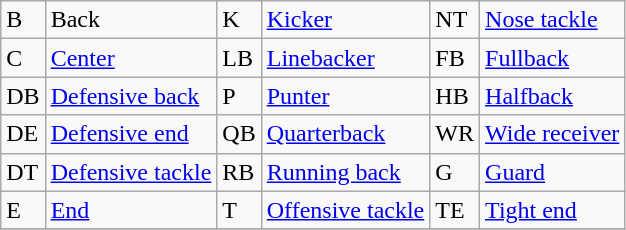<table class="wikitable">
<tr>
<td>B</td>
<td>Back</td>
<td>K</td>
<td><a href='#'>Kicker</a></td>
<td>NT</td>
<td><a href='#'>Nose tackle</a></td>
</tr>
<tr>
<td>C</td>
<td><a href='#'>Center</a></td>
<td>LB</td>
<td><a href='#'>Linebacker</a></td>
<td>FB</td>
<td><a href='#'>Fullback</a></td>
</tr>
<tr>
<td>DB</td>
<td><a href='#'>Defensive back</a></td>
<td>P</td>
<td><a href='#'>Punter</a></td>
<td>HB</td>
<td><a href='#'>Halfback</a></td>
</tr>
<tr>
<td>DE</td>
<td><a href='#'>Defensive end</a></td>
<td>QB</td>
<td><a href='#'>Quarterback</a></td>
<td>WR</td>
<td><a href='#'>Wide receiver</a></td>
</tr>
<tr>
<td>DT</td>
<td><a href='#'>Defensive tackle</a></td>
<td>RB</td>
<td><a href='#'>Running back</a></td>
<td>G</td>
<td><a href='#'>Guard</a></td>
</tr>
<tr>
<td>E</td>
<td><a href='#'>End</a></td>
<td>T</td>
<td><a href='#'>Offensive tackle</a></td>
<td>TE</td>
<td><a href='#'>Tight end</a></td>
</tr>
<tr>
</tr>
</table>
